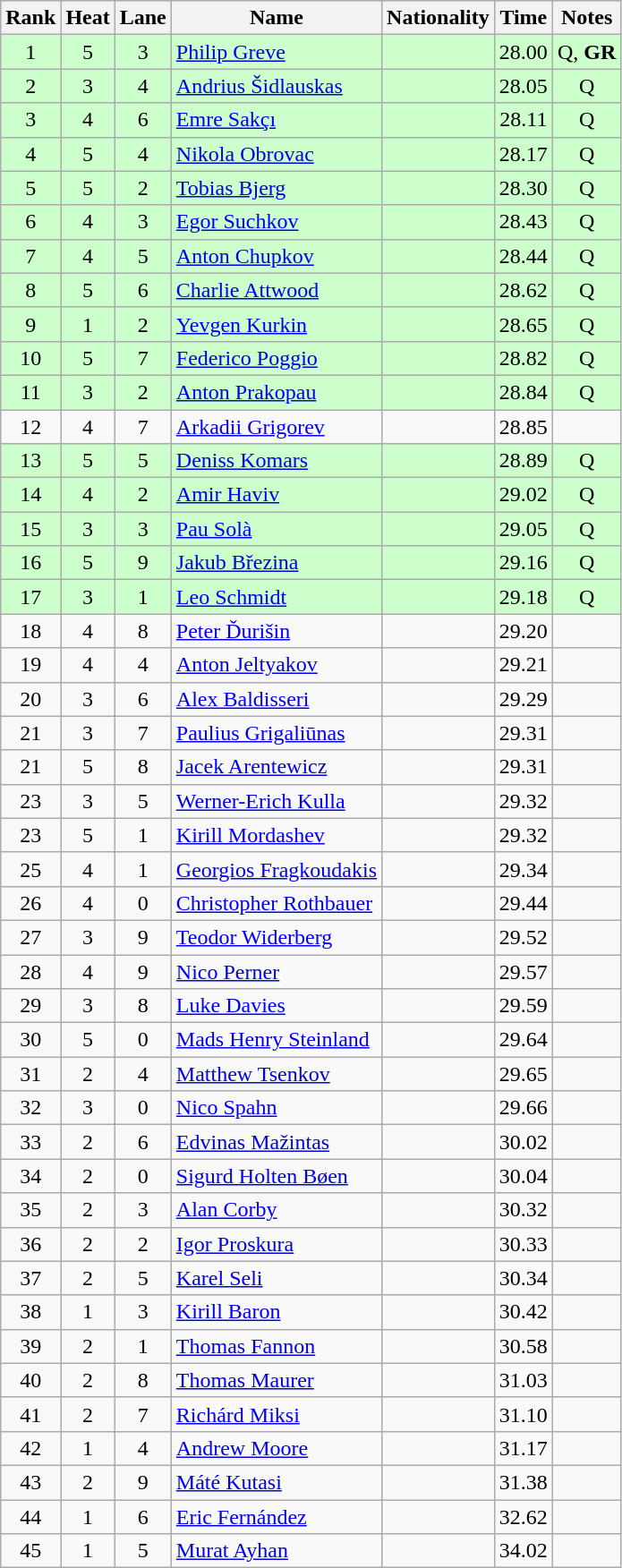<table class="wikitable sortable" style="text-align:center">
<tr>
<th>Rank</th>
<th>Heat</th>
<th>Lane</th>
<th>Name</th>
<th>Nationality</th>
<th>Time</th>
<th>Notes</th>
</tr>
<tr bgcolor=ccffcc>
<td>1</td>
<td>5</td>
<td>3</td>
<td align=left><a href='#'>Philip Greve</a></td>
<td align=left></td>
<td>28.00</td>
<td>Q, <strong>GR</strong></td>
</tr>
<tr bgcolor=ccffcc>
<td>2</td>
<td>3</td>
<td>4</td>
<td align=left><a href='#'>Andrius Šidlauskas</a></td>
<td align=left></td>
<td>28.05</td>
<td>Q</td>
</tr>
<tr bgcolor=ccffcc>
<td>3</td>
<td>4</td>
<td>6</td>
<td align=left><a href='#'>Emre Sakçı</a></td>
<td align=left></td>
<td>28.11</td>
<td>Q</td>
</tr>
<tr bgcolor=ccffcc>
<td>4</td>
<td>5</td>
<td>4</td>
<td align=left><a href='#'>Nikola Obrovac</a></td>
<td align=left></td>
<td>28.17</td>
<td>Q</td>
</tr>
<tr bgcolor=ccffcc>
<td>5</td>
<td>5</td>
<td>2</td>
<td align=left><a href='#'>Tobias Bjerg</a></td>
<td align=left></td>
<td>28.30</td>
<td>Q</td>
</tr>
<tr bgcolor=ccffcc>
<td>6</td>
<td>4</td>
<td>3</td>
<td align=left><a href='#'>Egor Suchkov</a></td>
<td align=left></td>
<td>28.43</td>
<td>Q</td>
</tr>
<tr bgcolor=ccffcc>
<td>7</td>
<td>4</td>
<td>5</td>
<td align=left><a href='#'>Anton Chupkov</a></td>
<td align=left></td>
<td>28.44</td>
<td>Q</td>
</tr>
<tr bgcolor=ccffcc>
<td>8</td>
<td>5</td>
<td>6</td>
<td align=left><a href='#'>Charlie Attwood</a></td>
<td align=left></td>
<td>28.62</td>
<td>Q</td>
</tr>
<tr bgcolor=ccffcc>
<td>9</td>
<td>1</td>
<td>2</td>
<td align=left><a href='#'>Yevgen Kurkin</a></td>
<td align=left></td>
<td>28.65</td>
<td>Q</td>
</tr>
<tr bgcolor=ccffcc>
<td>10</td>
<td>5</td>
<td>7</td>
<td align=left><a href='#'>Federico Poggio</a></td>
<td align=left></td>
<td>28.82</td>
<td>Q</td>
</tr>
<tr bgcolor=ccffcc>
<td>11</td>
<td>3</td>
<td>2</td>
<td align=left><a href='#'>Anton Prakopau</a></td>
<td align=left></td>
<td>28.84</td>
<td>Q</td>
</tr>
<tr>
<td>12</td>
<td>4</td>
<td>7</td>
<td align=left><a href='#'>Arkadii Grigorev</a></td>
<td align=left></td>
<td>28.85</td>
<td></td>
</tr>
<tr bgcolor=ccffcc>
<td>13</td>
<td>5</td>
<td>5</td>
<td align=left><a href='#'>Deniss Komars</a></td>
<td align=left></td>
<td>28.89</td>
<td>Q</td>
</tr>
<tr bgcolor=ccffcc>
<td>14</td>
<td>4</td>
<td>2</td>
<td align=left><a href='#'>Amir Haviv</a></td>
<td align=left></td>
<td>29.02</td>
<td>Q</td>
</tr>
<tr bgcolor=ccffcc>
<td>15</td>
<td>3</td>
<td>3</td>
<td align=left><a href='#'>Pau Solà</a></td>
<td align=left></td>
<td>29.05</td>
<td>Q</td>
</tr>
<tr bgcolor=ccffcc>
<td>16</td>
<td>5</td>
<td>9</td>
<td align=left><a href='#'>Jakub Březina</a></td>
<td align=left></td>
<td>29.16</td>
<td>Q</td>
</tr>
<tr bgcolor=ccffcc>
<td>17</td>
<td>3</td>
<td>1</td>
<td align=left><a href='#'>Leo Schmidt</a></td>
<td align=left></td>
<td>29.18</td>
<td>Q</td>
</tr>
<tr>
<td>18</td>
<td>4</td>
<td>8</td>
<td align=left><a href='#'>Peter Ďurišin</a></td>
<td align=left></td>
<td>29.20</td>
<td></td>
</tr>
<tr>
<td>19</td>
<td>4</td>
<td>4</td>
<td align=left><a href='#'>Anton Jeltyakov</a></td>
<td align=left></td>
<td>29.21</td>
<td></td>
</tr>
<tr>
<td>20</td>
<td>3</td>
<td>6</td>
<td align=left><a href='#'>Alex Baldisseri</a></td>
<td align=left></td>
<td>29.29</td>
<td></td>
</tr>
<tr>
<td>21</td>
<td>3</td>
<td>7</td>
<td align=left><a href='#'>Paulius Grigaliūnas</a></td>
<td align=left></td>
<td>29.31</td>
<td></td>
</tr>
<tr>
<td>21</td>
<td>5</td>
<td>8</td>
<td align=left><a href='#'>Jacek Arentewicz</a></td>
<td align=left></td>
<td>29.31</td>
<td></td>
</tr>
<tr>
<td>23</td>
<td>3</td>
<td>5</td>
<td align=left><a href='#'>Werner-Erich Kulla</a></td>
<td align=left></td>
<td>29.32</td>
<td></td>
</tr>
<tr>
<td>23</td>
<td>5</td>
<td>1</td>
<td align=left><a href='#'>Kirill Mordashev</a></td>
<td align=left></td>
<td>29.32</td>
<td></td>
</tr>
<tr>
<td>25</td>
<td>4</td>
<td>1</td>
<td align=left><a href='#'>Georgios Fragkoudakis</a></td>
<td align=left></td>
<td>29.34</td>
<td></td>
</tr>
<tr>
<td>26</td>
<td>4</td>
<td>0</td>
<td align=left><a href='#'>Christopher Rothbauer</a></td>
<td align=left></td>
<td>29.44</td>
<td></td>
</tr>
<tr>
<td>27</td>
<td>3</td>
<td>9</td>
<td align=left><a href='#'>Teodor Widerberg</a></td>
<td align=left></td>
<td>29.52</td>
<td></td>
</tr>
<tr>
<td>28</td>
<td>4</td>
<td>9</td>
<td align=left><a href='#'>Nico Perner</a></td>
<td align=left></td>
<td>29.57</td>
<td></td>
</tr>
<tr>
<td>29</td>
<td>3</td>
<td>8</td>
<td align=left><a href='#'>Luke Davies</a></td>
<td align=left></td>
<td>29.59</td>
<td></td>
</tr>
<tr>
<td>30</td>
<td>5</td>
<td>0</td>
<td align=left><a href='#'>Mads Henry Steinland</a></td>
<td align=left></td>
<td>29.64</td>
<td></td>
</tr>
<tr>
<td>31</td>
<td>2</td>
<td>4</td>
<td align=left><a href='#'>Matthew Tsenkov</a></td>
<td align=left></td>
<td>29.65</td>
<td></td>
</tr>
<tr>
<td>32</td>
<td>3</td>
<td>0</td>
<td align=left><a href='#'>Nico Spahn</a></td>
<td align=left></td>
<td>29.66</td>
<td></td>
</tr>
<tr>
<td>33</td>
<td>2</td>
<td>6</td>
<td align=left><a href='#'>Edvinas Mažintas</a></td>
<td align=left></td>
<td>30.02</td>
<td></td>
</tr>
<tr>
<td>34</td>
<td>2</td>
<td>0</td>
<td align=left><a href='#'>Sigurd Holten Bøen</a></td>
<td align=left></td>
<td>30.04</td>
<td></td>
</tr>
<tr>
<td>35</td>
<td>2</td>
<td>3</td>
<td align=left><a href='#'>Alan Corby</a></td>
<td align=left></td>
<td>30.32</td>
<td></td>
</tr>
<tr>
<td>36</td>
<td>2</td>
<td>2</td>
<td align=left><a href='#'>Igor Proskura</a></td>
<td align=left></td>
<td>30.33</td>
<td></td>
</tr>
<tr>
<td>37</td>
<td>2</td>
<td>5</td>
<td align=left><a href='#'>Karel Seli</a></td>
<td align=left></td>
<td>30.34</td>
<td></td>
</tr>
<tr>
<td>38</td>
<td>1</td>
<td>3</td>
<td align=left><a href='#'>Kirill Baron</a></td>
<td align=left></td>
<td>30.42</td>
<td></td>
</tr>
<tr>
<td>39</td>
<td>2</td>
<td>1</td>
<td align=left><a href='#'>Thomas Fannon</a></td>
<td align=left></td>
<td>30.58</td>
<td></td>
</tr>
<tr>
<td>40</td>
<td>2</td>
<td>8</td>
<td align=left><a href='#'>Thomas Maurer</a></td>
<td align=left></td>
<td>31.03</td>
<td></td>
</tr>
<tr>
<td>41</td>
<td>2</td>
<td>7</td>
<td align=left><a href='#'>Richárd Miksi</a></td>
<td align=left></td>
<td>31.10</td>
<td></td>
</tr>
<tr>
<td>42</td>
<td>1</td>
<td>4</td>
<td align=left><a href='#'>Andrew Moore</a></td>
<td align=left></td>
<td>31.17</td>
<td></td>
</tr>
<tr>
<td>43</td>
<td>2</td>
<td>9</td>
<td align=left><a href='#'>Máté Kutasi</a></td>
<td align=left></td>
<td>31.38</td>
<td></td>
</tr>
<tr>
<td>44</td>
<td>1</td>
<td>6</td>
<td align=left><a href='#'>Eric Fernández</a></td>
<td align=left></td>
<td>32.62</td>
<td></td>
</tr>
<tr>
<td>45</td>
<td>1</td>
<td>5</td>
<td align=left><a href='#'>Murat Ayhan</a></td>
<td align=left></td>
<td>34.02</td>
<td></td>
</tr>
</table>
